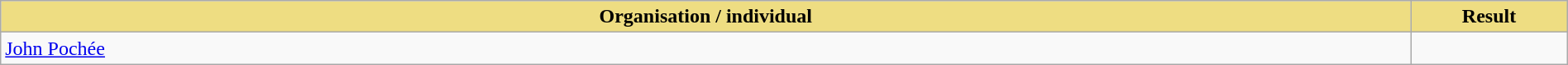<table class="wikitable" width=100%>
<tr>
<th style="width:90%;background:#EEDD82;">Organisation / individual</th>
<th style="width:10%;background:#EEDD82;">Result<br></th>
</tr>
<tr>
<td><a href='#'>John Pochée</a></td>
<td></td>
</tr>
</table>
